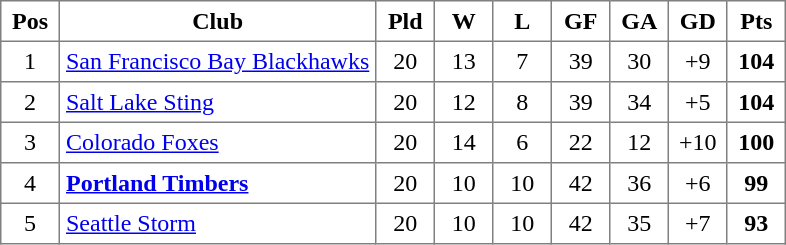<table class="toccolours" border="1" cellpadding="4" cellspacing="0" style="text-align:center; border-collapse: collapse; margin:0;">
<tr>
<th width=30>Pos</th>
<th>Club</th>
<th width=30>Pld</th>
<th width=30>W</th>
<th width=30>L</th>
<th width=30>GF</th>
<th width=30>GA</th>
<th width=30>GD</th>
<th width=30>Pts</th>
</tr>
<tr>
<td>1</td>
<td align=left><a href='#'>San Francisco Bay Blackhawks</a></td>
<td>20</td>
<td>13</td>
<td>7</td>
<td>39</td>
<td>30</td>
<td>+9</td>
<td><strong>104</strong></td>
</tr>
<tr>
<td>2</td>
<td align=left><a href='#'>Salt Lake Sting</a></td>
<td>20</td>
<td>12</td>
<td>8</td>
<td>39</td>
<td>34</td>
<td>+5</td>
<td><strong>104</strong></td>
</tr>
<tr>
<td>3</td>
<td align=left><a href='#'>Colorado Foxes</a></td>
<td>20</td>
<td>14</td>
<td>6</td>
<td>22</td>
<td>12</td>
<td>+10</td>
<td><strong>100</strong></td>
</tr>
<tr>
<td>4</td>
<td align=left><strong><a href='#'>Portland Timbers</a></strong></td>
<td>20</td>
<td>10</td>
<td>10</td>
<td>42</td>
<td>36</td>
<td>+6</td>
<td><strong>99</strong></td>
</tr>
<tr>
<td>5</td>
<td align=left><a href='#'>Seattle Storm</a></td>
<td>20</td>
<td>10</td>
<td>10</td>
<td>42</td>
<td>35</td>
<td>+7</td>
<td><strong>93</strong></td>
</tr>
</table>
